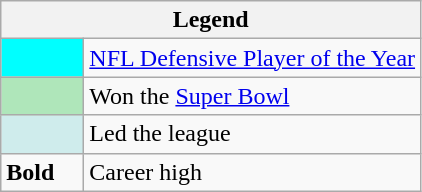<table class="wikitable mw-collapsible mw-collapsed">
<tr>
<th colspan="2">Legend</th>
</tr>
<tr>
<td style="background:#00FFFF; width:3em;"></td>
<td><a href='#'>NFL Defensive Player of the Year</a></td>
</tr>
<tr>
<td style="background:#afe6ba; width:3em;"></td>
<td>Won the <a href='#'>Super Bowl</a></td>
</tr>
<tr>
<td style="background:#cfecec; width:3em;"></td>
<td>Led the league</td>
</tr>
<tr>
<td><strong>Bold</strong></td>
<td>Career high</td>
</tr>
</table>
